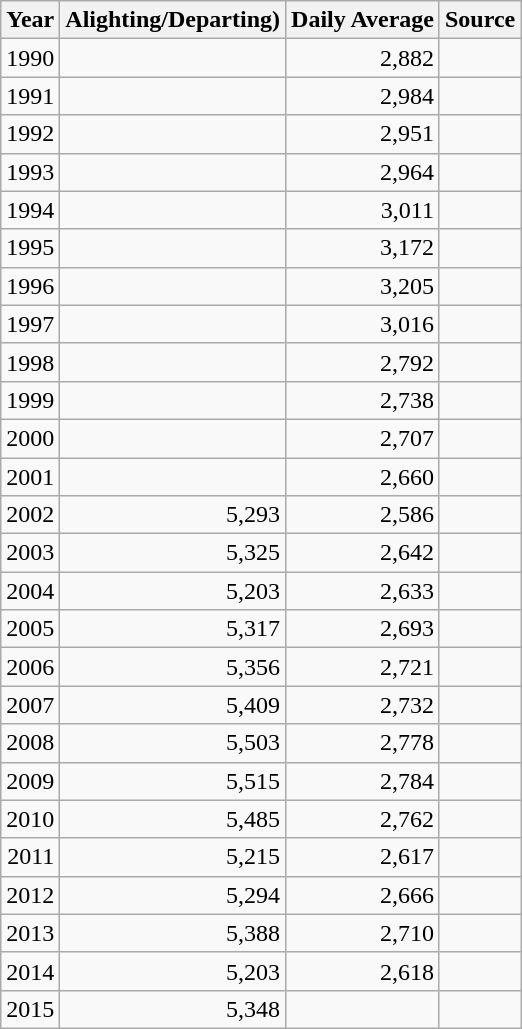<table class="wikitable" style="text-align:right;">
<tr>
<th>Year</th>
<th>Alighting/Departing)</th>
<th>Daily Average</th>
<th>Source</th>
</tr>
<tr>
<td>1990</td>
<td></td>
<td>2,882</td>
<td></td>
</tr>
<tr>
<td>1991</td>
<td></td>
<td>2,984</td>
<td></td>
</tr>
<tr>
<td>1992</td>
<td></td>
<td>2,951</td>
<td></td>
</tr>
<tr>
<td>1993</td>
<td></td>
<td>2,964</td>
<td></td>
</tr>
<tr>
<td>1994</td>
<td></td>
<td>3,011</td>
<td></td>
</tr>
<tr>
<td>1995</td>
<td></td>
<td>3,172</td>
<td></td>
</tr>
<tr>
<td>1996</td>
<td></td>
<td>3,205</td>
<td></td>
</tr>
<tr>
<td>1997</td>
<td></td>
<td>3,016</td>
<td></td>
</tr>
<tr>
<td>1998</td>
<td></td>
<td>2,792</td>
<td></td>
</tr>
<tr>
<td>1999</td>
<td></td>
<td>2,738</td>
<td></td>
</tr>
<tr>
<td>2000</td>
<td></td>
<td>2,707</td>
<td></td>
</tr>
<tr>
<td>2001</td>
<td></td>
<td>2,660</td>
<td></td>
</tr>
<tr>
<td>2002</td>
<td>5,293</td>
<td>2,586</td>
<td></td>
</tr>
<tr>
<td>2003</td>
<td>5,325</td>
<td>2,642</td>
<td></td>
</tr>
<tr>
<td>2004</td>
<td>5,203</td>
<td>2,633</td>
<td></td>
</tr>
<tr>
<td>2005</td>
<td>5,317</td>
<td>2,693</td>
<td></td>
</tr>
<tr>
<td>2006</td>
<td>5,356</td>
<td>2,721</td>
<td></td>
</tr>
<tr>
<td>2007</td>
<td>5,409</td>
<td>2,732</td>
<td></td>
</tr>
<tr>
<td>2008</td>
<td>5,503</td>
<td>2,778</td>
<td></td>
</tr>
<tr>
<td>2009</td>
<td>5,515</td>
<td>2,784</td>
<td></td>
</tr>
<tr>
<td>2010</td>
<td>5,485</td>
<td>2,762</td>
<td></td>
</tr>
<tr>
<td>2011</td>
<td>5,215</td>
<td>2,617</td>
<td></td>
</tr>
<tr>
<td>2012</td>
<td>5,294</td>
<td>2,666</td>
<td></td>
</tr>
<tr>
<td>2013</td>
<td>5,388</td>
<td>2,710</td>
<td></td>
</tr>
<tr>
<td>2014</td>
<td>5,203</td>
<td>2,618</td>
<td></td>
</tr>
<tr>
<td>2015</td>
<td>5,348</td>
<td></td>
<td></td>
</tr>
</table>
